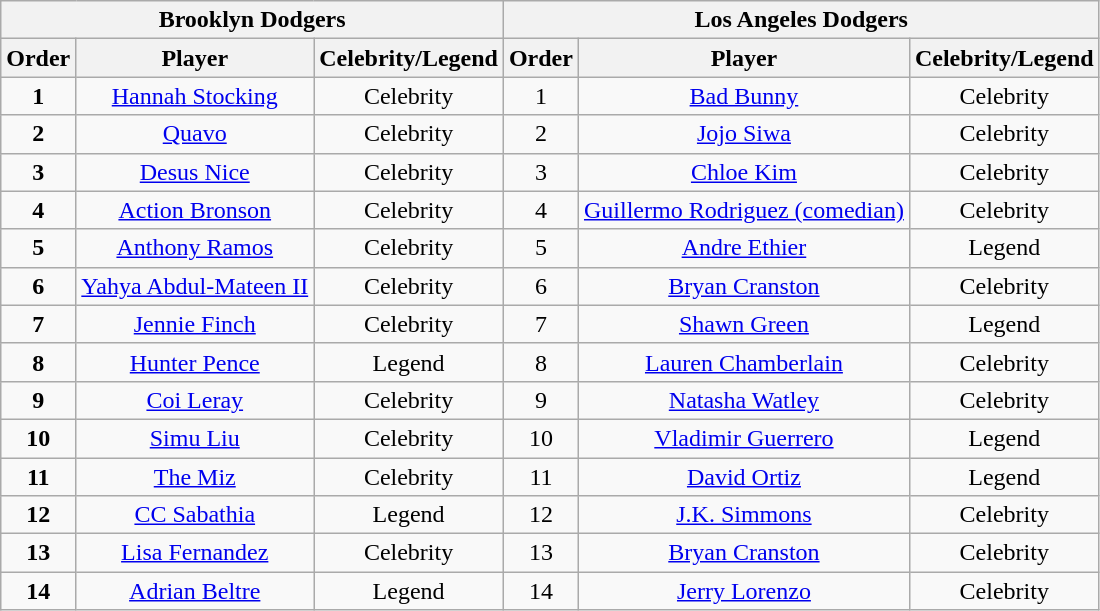<table class="wikitable" style="text-align:center;">
<tr>
<th colspan="3">Brooklyn Dodgers</th>
<th colspan="3">Los Angeles Dodgers</th>
</tr>
<tr>
<th>Order</th>
<th>Player</th>
<th>Celebrity/Legend</th>
<th>Order</th>
<th>Player</th>
<th>Celebrity/Legend</th>
</tr>
<tr>
<td><strong>1</strong></td>
<td><a href='#'>Hannah Stocking</a></td>
<td>Celebrity</td>
<td>1</td>
<td><a href='#'>Bad Bunny</a></td>
<td>Celebrity</td>
</tr>
<tr>
<td><strong>2</strong></td>
<td><a href='#'>Quavo</a></td>
<td>Celebrity</td>
<td>2</td>
<td><a href='#'>Jojo Siwa</a></td>
<td>Celebrity</td>
</tr>
<tr>
<td><strong>3</strong></td>
<td><a href='#'>Desus Nice</a></td>
<td>Celebrity</td>
<td>3</td>
<td><a href='#'>Chloe Kim</a></td>
<td>Celebrity</td>
</tr>
<tr>
<td><strong>4</strong></td>
<td><a href='#'>Action Bronson</a></td>
<td>Celebrity</td>
<td>4</td>
<td><a href='#'>Guillermo Rodriguez (comedian)</a></td>
<td>Celebrity</td>
</tr>
<tr>
<td><strong>5</strong></td>
<td><a href='#'>Anthony Ramos</a></td>
<td>Celebrity</td>
<td>5</td>
<td><a href='#'>Andre Ethier</a></td>
<td>Legend</td>
</tr>
<tr>
<td><strong>6</strong></td>
<td><a href='#'>Yahya Abdul-Mateen II</a></td>
<td>Celebrity</td>
<td>6</td>
<td><a href='#'>Bryan Cranston</a></td>
<td>Celebrity</td>
</tr>
<tr>
<td><strong>7</strong></td>
<td><a href='#'>Jennie Finch</a></td>
<td>Celebrity</td>
<td>7</td>
<td><a href='#'>Shawn Green</a></td>
<td>Legend</td>
</tr>
<tr>
<td><strong>8</strong></td>
<td><a href='#'>Hunter Pence</a></td>
<td>Legend</td>
<td>8</td>
<td><a href='#'>Lauren Chamberlain</a></td>
<td>Celebrity</td>
</tr>
<tr>
<td><strong>9</strong></td>
<td><a href='#'>Coi Leray</a></td>
<td>Celebrity</td>
<td>9</td>
<td><a href='#'>Natasha Watley</a></td>
<td>Celebrity</td>
</tr>
<tr>
<td><strong>10</strong></td>
<td><a href='#'>Simu Liu</a></td>
<td>Celebrity</td>
<td>10</td>
<td><a href='#'>Vladimir Guerrero</a></td>
<td>Legend</td>
</tr>
<tr>
<td><strong>11</strong></td>
<td><a href='#'>The Miz</a></td>
<td>Celebrity</td>
<td>11</td>
<td><a href='#'>David Ortiz</a></td>
<td>Legend</td>
</tr>
<tr>
<td><strong>12</strong></td>
<td><a href='#'>CC Sabathia</a></td>
<td>Legend</td>
<td>12</td>
<td><a href='#'>J.K. Simmons</a></td>
<td>Celebrity</td>
</tr>
<tr>
<td><strong>13</strong></td>
<td><a href='#'>Lisa Fernandez</a></td>
<td>Celebrity</td>
<td>13</td>
<td><a href='#'>Bryan Cranston</a></td>
<td>Celebrity</td>
</tr>
<tr>
<td><strong>14</strong></td>
<td><a href='#'>Adrian Beltre</a></td>
<td>Legend</td>
<td>14</td>
<td><a href='#'>Jerry Lorenzo</a></td>
<td>Celebrity</td>
</tr>
</table>
